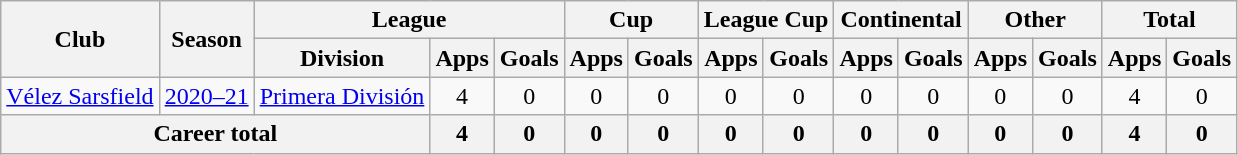<table class="wikitable" style="text-align:center">
<tr>
<th rowspan="2">Club</th>
<th rowspan="2">Season</th>
<th colspan="3">League</th>
<th colspan="2">Cup</th>
<th colspan="2">League Cup</th>
<th colspan="2">Continental</th>
<th colspan="2">Other</th>
<th colspan="2">Total</th>
</tr>
<tr>
<th>Division</th>
<th>Apps</th>
<th>Goals</th>
<th>Apps</th>
<th>Goals</th>
<th>Apps</th>
<th>Goals</th>
<th>Apps</th>
<th>Goals</th>
<th>Apps</th>
<th>Goals</th>
<th>Apps</th>
<th>Goals</th>
</tr>
<tr>
<td rowspan="1"><a href='#'>Vélez Sarsfield</a></td>
<td><a href='#'>2020–21</a></td>
<td rowspan="1"><a href='#'>Primera División</a></td>
<td>4</td>
<td>0</td>
<td>0</td>
<td>0</td>
<td>0</td>
<td>0</td>
<td>0</td>
<td>0</td>
<td>0</td>
<td>0</td>
<td>4</td>
<td>0</td>
</tr>
<tr>
<th colspan="3">Career total</th>
<th>4</th>
<th>0</th>
<th>0</th>
<th>0</th>
<th>0</th>
<th>0</th>
<th>0</th>
<th>0</th>
<th>0</th>
<th>0</th>
<th>4</th>
<th>0</th>
</tr>
</table>
